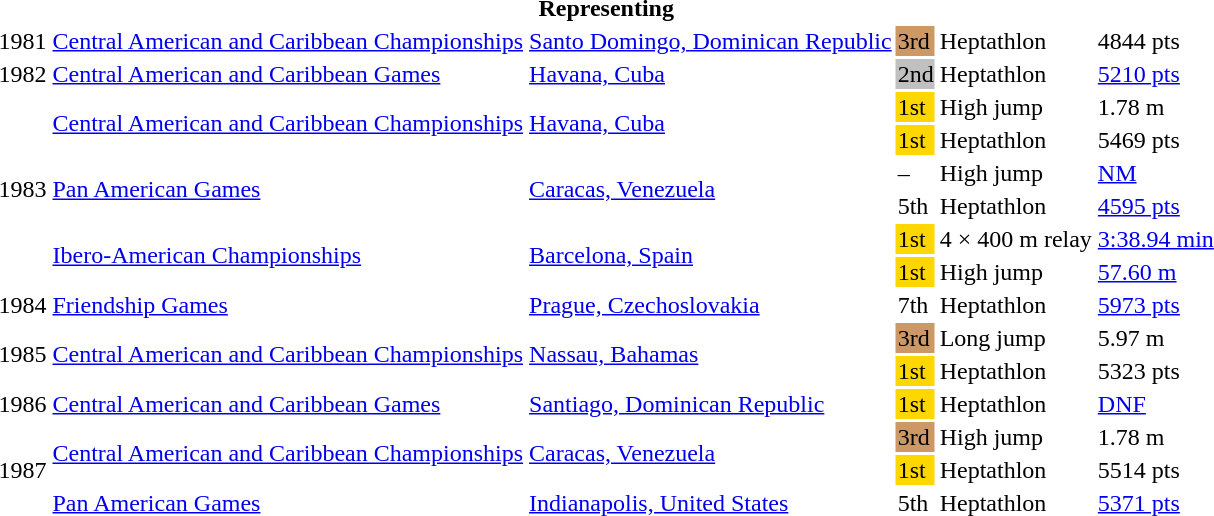<table>
<tr>
<th colspan="6">Representing </th>
</tr>
<tr>
<td>1981</td>
<td><a href='#'>Central American and Caribbean Championships</a></td>
<td><a href='#'>Santo Domingo, Dominican Republic</a></td>
<td bgcolor=cc9966>3rd</td>
<td>Heptathlon</td>
<td>4844 pts</td>
</tr>
<tr>
<td>1982</td>
<td><a href='#'>Central American and Caribbean Games</a></td>
<td><a href='#'>Havana, Cuba</a></td>
<td bgcolor=silver>2nd</td>
<td>Heptathlon</td>
<td><a href='#'>5210 pts</a></td>
</tr>
<tr>
<td rowspan=6>1983</td>
<td rowspan=2><a href='#'>Central American and Caribbean Championships</a></td>
<td rowspan=2><a href='#'>Havana, Cuba</a></td>
<td bgcolor=gold>1st</td>
<td>High jump</td>
<td>1.78 m</td>
</tr>
<tr>
<td bgcolor=gold>1st</td>
<td>Heptathlon</td>
<td>5469 pts</td>
</tr>
<tr>
<td rowspan=2><a href='#'>Pan American Games</a></td>
<td rowspan=2><a href='#'>Caracas, Venezuela</a></td>
<td>–</td>
<td>High jump</td>
<td><a href='#'>NM</a></td>
</tr>
<tr>
<td>5th</td>
<td>Heptathlon</td>
<td><a href='#'>4595 pts</a></td>
</tr>
<tr>
<td rowspan=2><a href='#'>Ibero-American Championships</a></td>
<td rowspan=2><a href='#'>Barcelona, Spain</a></td>
<td bgcolor=gold>1st</td>
<td>4 × 400 m relay</td>
<td><a href='#'>3:38.94 min</a></td>
</tr>
<tr>
<td bgcolor=gold>1st</td>
<td>High jump</td>
<td><a href='#'>57.60 m</a></td>
</tr>
<tr>
<td>1984</td>
<td><a href='#'>Friendship Games</a></td>
<td><a href='#'>Prague, Czechoslovakia</a></td>
<td>7th</td>
<td>Heptathlon</td>
<td><a href='#'>5973 pts</a></td>
</tr>
<tr>
<td rowspan=2>1985</td>
<td rowspan=2><a href='#'>Central American and Caribbean Championships</a></td>
<td rowspan=2><a href='#'>Nassau, Bahamas</a></td>
<td bgcolor=cc9966>3rd</td>
<td>Long jump</td>
<td>5.97 m</td>
</tr>
<tr>
<td bgcolor=gold>1st</td>
<td>Heptathlon</td>
<td>5323 pts</td>
</tr>
<tr>
<td>1986</td>
<td><a href='#'>Central American and Caribbean Games</a></td>
<td><a href='#'>Santiago, Dominican Republic</a></td>
<td bgcolor=gold>1st</td>
<td>Heptathlon</td>
<td><a href='#'>DNF</a></td>
</tr>
<tr>
<td rowspan=3>1987</td>
<td rowspan=2><a href='#'>Central American and Caribbean Championships</a></td>
<td rowspan=2><a href='#'>Caracas, Venezuela</a></td>
<td bgcolor=cc9966>3rd</td>
<td>High jump</td>
<td>1.78 m</td>
</tr>
<tr>
<td bgcolor=gold>1st</td>
<td>Heptathlon</td>
<td>5514 pts</td>
</tr>
<tr>
<td><a href='#'>Pan American Games</a></td>
<td><a href='#'>Indianapolis, United States</a></td>
<td>5th</td>
<td>Heptathlon</td>
<td><a href='#'>5371 pts</a></td>
</tr>
</table>
